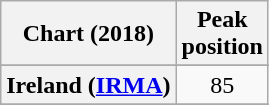<table class="wikitable sortable plainrowheaders" style="text-align:center">
<tr>
<th scope="col">Chart (2018)</th>
<th scope="col">Peak<br> position</th>
</tr>
<tr>
</tr>
<tr>
</tr>
<tr>
<th scope="row">Ireland (<a href='#'>IRMA</a>)</th>
<td>85</td>
</tr>
<tr>
</tr>
<tr>
</tr>
<tr>
</tr>
<tr>
</tr>
<tr>
</tr>
<tr>
</tr>
</table>
